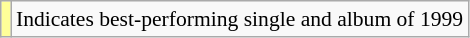<table class="wikitable" style="font-size:90%;">
<tr>
<td style="background-color:#FFFF99"></td>
<td>Indicates best-performing single and album of 1999</td>
</tr>
</table>
